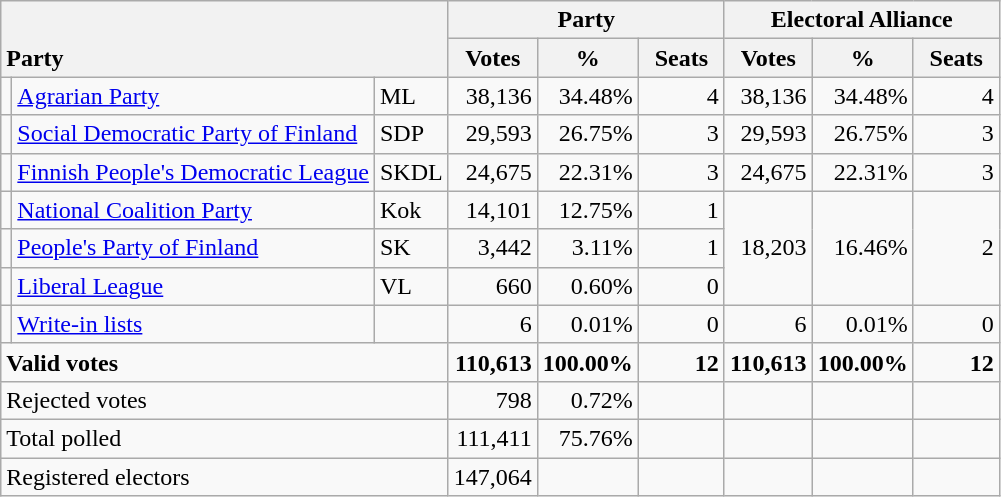<table class="wikitable" border="1" style="text-align:right;">
<tr>
<th style="text-align:left;" valign=bottom rowspan=2 colspan=3>Party</th>
<th colspan=3>Party</th>
<th colspan=3>Electoral Alliance</th>
</tr>
<tr>
<th align=center valign=bottom width="50">Votes</th>
<th align=center valign=bottom width="50">%</th>
<th align=center valign=bottom width="50">Seats</th>
<th align=center valign=bottom width="50">Votes</th>
<th align=center valign=bottom width="50">%</th>
<th align=center valign=bottom width="50">Seats</th>
</tr>
<tr>
<td></td>
<td align=left><a href='#'>Agrarian Party</a></td>
<td align=left>ML</td>
<td>38,136</td>
<td>34.48%</td>
<td>4</td>
<td>38,136</td>
<td>34.48%</td>
<td>4</td>
</tr>
<tr>
<td></td>
<td align=left style="white-space: nowrap;"><a href='#'>Social Democratic Party of Finland</a></td>
<td align=left>SDP</td>
<td>29,593</td>
<td>26.75%</td>
<td>3</td>
<td>29,593</td>
<td>26.75%</td>
<td>3</td>
</tr>
<tr>
<td></td>
<td align=left><a href='#'>Finnish People's Democratic League</a></td>
<td align=left>SKDL</td>
<td>24,675</td>
<td>22.31%</td>
<td>3</td>
<td>24,675</td>
<td>22.31%</td>
<td>3</td>
</tr>
<tr>
<td></td>
<td align=left><a href='#'>National Coalition Party</a></td>
<td align=left>Kok</td>
<td>14,101</td>
<td>12.75%</td>
<td>1</td>
<td rowspan=3>18,203</td>
<td rowspan=3>16.46%</td>
<td rowspan=3>2</td>
</tr>
<tr>
<td></td>
<td align=left><a href='#'>People's Party of Finland</a></td>
<td align=left>SK</td>
<td>3,442</td>
<td>3.11%</td>
<td>1</td>
</tr>
<tr>
<td></td>
<td align=left><a href='#'>Liberal League</a></td>
<td align=left>VL</td>
<td>660</td>
<td>0.60%</td>
<td>0</td>
</tr>
<tr>
<td></td>
<td align=left><a href='#'>Write-in lists</a></td>
<td align=left></td>
<td>6</td>
<td>0.01%</td>
<td>0</td>
<td>6</td>
<td>0.01%</td>
<td>0</td>
</tr>
<tr style="font-weight:bold">
<td align=left colspan=3>Valid votes</td>
<td>110,613</td>
<td>100.00%</td>
<td>12</td>
<td>110,613</td>
<td>100.00%</td>
<td>12</td>
</tr>
<tr>
<td align=left colspan=3>Rejected votes</td>
<td>798</td>
<td>0.72%</td>
<td></td>
<td></td>
<td></td>
<td></td>
</tr>
<tr>
<td align=left colspan=3>Total polled</td>
<td>111,411</td>
<td>75.76%</td>
<td></td>
<td></td>
<td></td>
<td></td>
</tr>
<tr>
<td align=left colspan=3>Registered electors</td>
<td>147,064</td>
<td></td>
<td></td>
<td></td>
<td></td>
<td></td>
</tr>
</table>
